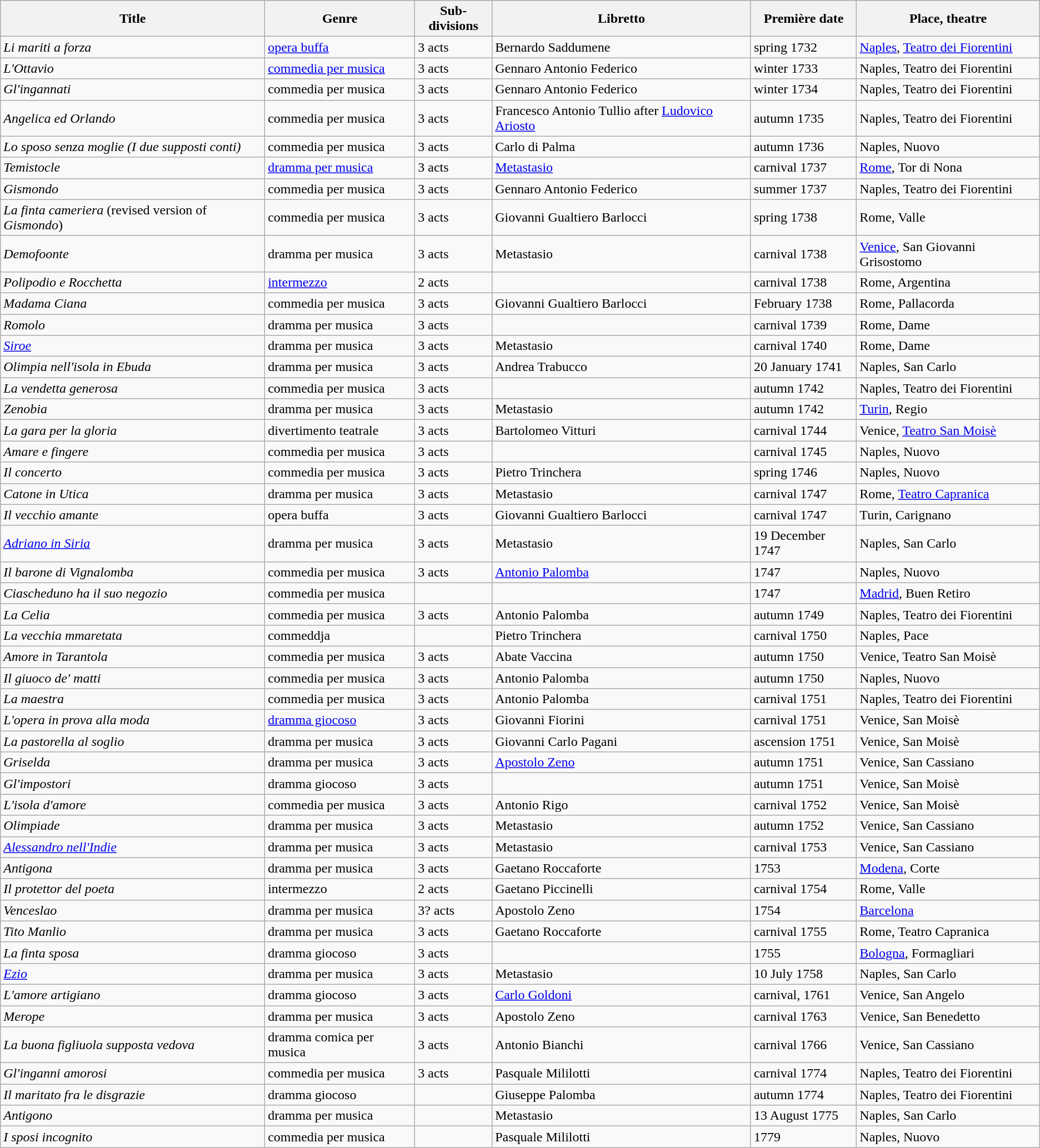<table class="wikitable sortable">
<tr>
<th>Title</th>
<th>Genre</th>
<th>Sub­divisions</th>
<th>Libretto</th>
<th>Première date</th>
<th>Place, theatre</th>
</tr>
<tr>
<td><em>Li mariti a forza</em></td>
<td><a href='#'>opera buffa</a></td>
<td>3 acts</td>
<td>Bernardo Saddumene</td>
<td> spring 1732</td>
<td><a href='#'>Naples</a>, <a href='#'>Teatro dei Fiorentini</a></td>
</tr>
<tr>
<td><em>L'Ottavio</em></td>
<td><a href='#'>commedia per musica</a></td>
<td>3 acts</td>
<td>Gennaro Antonio Federico</td>
<td> winter 1733</td>
<td>Naples, Teatro dei Fiorentini</td>
</tr>
<tr>
<td><em>Gl'ingannati</em></td>
<td>commedia per musica</td>
<td>3 acts</td>
<td>Gennaro Antonio Federico</td>
<td> winter 1734</td>
<td>Naples, Teatro dei Fiorentini</td>
</tr>
<tr>
<td><em>Angelica ed Orlando</em></td>
<td>commedia per musica</td>
<td>3 acts</td>
<td>Francesco Antonio Tullio after <a href='#'>Ludovico Ariosto</a></td>
<td> autumn 1735</td>
<td>Naples, Teatro dei Fiorentini</td>
</tr>
<tr>
<td><em>Lo sposo senza moglie (I due supposti conti)</em></td>
<td>commedia per musica</td>
<td>3 acts</td>
<td>Carlo di Palma</td>
<td> autumn 1736</td>
<td>Naples, Nuovo</td>
</tr>
<tr>
<td><em>Temistocle</em></td>
<td><a href='#'>dramma per musica</a></td>
<td>3 acts</td>
<td><a href='#'>Metastasio</a></td>
<td> carnival 1737</td>
<td><a href='#'>Rome</a>, Tor di Nona</td>
</tr>
<tr>
<td><em>Gismondo</em></td>
<td>commedia per musica</td>
<td>3 acts</td>
<td>Gennaro Antonio Federico</td>
<td> summer 1737</td>
<td>Naples, Teatro dei Fiorentini</td>
</tr>
<tr>
<td><em>La finta cameriera</em> (revised version of <em>Gismondo</em>)</td>
<td>commedia per musica</td>
<td>3 acts</td>
<td>Giovanni Gualtiero Barlocci</td>
<td> spring 1738</td>
<td>Rome, Valle</td>
</tr>
<tr>
<td><em>Demofoonte</em></td>
<td>dramma per musica</td>
<td>3 acts</td>
<td>Metastasio</td>
<td> carnival 1738</td>
<td><a href='#'>Venice</a>, San Giovanni Grisostomo</td>
</tr>
<tr>
<td><em>Polipodio e Rocchetta</em></td>
<td><a href='#'>intermezzo</a></td>
<td>2 acts</td>
<td> </td>
<td> carnival 1738</td>
<td>Rome, Argentina</td>
</tr>
<tr>
<td><em>Madama Ciana</em></td>
<td>commedia per musica</td>
<td>3 acts</td>
<td>Giovanni Gualtiero Barlocci</td>
<td> February 1738</td>
<td>Rome, Pallacorda</td>
</tr>
<tr>
<td><em>Romolo</em></td>
<td>dramma per musica</td>
<td>3 acts</td>
<td> </td>
<td> carnival 1739</td>
<td>Rome, Dame</td>
</tr>
<tr>
<td><em><a href='#'>Siroe</a></em></td>
<td>dramma per musica</td>
<td>3 acts</td>
<td>Metastasio</td>
<td> carnival 1740</td>
<td>Rome, Dame</td>
</tr>
<tr>
<td><em>Olimpia nell'isola in Ebuda</em></td>
<td>dramma per musica</td>
<td>3 acts</td>
<td> Andrea Trabucco</td>
<td> 20 January 1741</td>
<td>Naples, San Carlo</td>
</tr>
<tr>
<td><em>La vendetta generosa</em></td>
<td>commedia per musica</td>
<td>3 acts</td>
<td> </td>
<td> autumn 1742</td>
<td>Naples, Teatro dei Fiorentini</td>
</tr>
<tr>
<td><em>Zenobia</em></td>
<td>dramma per musica</td>
<td>3 acts</td>
<td>Metastasio</td>
<td> autumn 1742</td>
<td><a href='#'>Turin</a>, Regio</td>
</tr>
<tr>
<td><em>La gara per la gloria</em></td>
<td>divertimento teatrale</td>
<td>3 acts</td>
<td>Bartolomeo Vitturi</td>
<td> carnival 1744</td>
<td>Venice, <a href='#'>Teatro San Moisè</a></td>
</tr>
<tr>
<td><em>Amare e fingere</em></td>
<td>commedia per musica</td>
<td>3 acts</td>
<td> </td>
<td> carnival 1745</td>
<td>Naples, Nuovo</td>
</tr>
<tr>
<td><em>Il concerto</em></td>
<td>commedia per musica</td>
<td>3 acts</td>
<td>Pietro Trinchera</td>
<td> spring 1746</td>
<td>Naples, Nuovo</td>
</tr>
<tr>
<td><em>Catone in Utica</em></td>
<td>dramma per musica</td>
<td>3 acts</td>
<td>Metastasio</td>
<td> carnival 1747</td>
<td>Rome, <a href='#'>Teatro Capranica</a></td>
</tr>
<tr>
<td><em>Il vecchio amante</em></td>
<td>opera buffa</td>
<td>3 acts</td>
<td>Giovanni Gualtiero Barlocci</td>
<td> carnival 1747</td>
<td>Turin, Carignano</td>
</tr>
<tr>
<td><em><a href='#'>Adriano in Siria</a></em></td>
<td>dramma per musica</td>
<td>3 acts</td>
<td>Metastasio</td>
<td> 19 December 1747</td>
<td>Naples, San Carlo</td>
</tr>
<tr>
<td><em>Il barone di Vignalomba</em></td>
<td>commedia per musica</td>
<td>3 acts</td>
<td><a href='#'>Antonio Palomba</a></td>
<td> 1747</td>
<td>Naples, Nuovo</td>
</tr>
<tr>
<td><em>Ciascheduno ha il suo negozio</em></td>
<td>commedia per musica</td>
<td> </td>
<td> </td>
<td> 1747</td>
<td><a href='#'>Madrid</a>, Buen Retiro</td>
</tr>
<tr>
<td><em>La Celia</em></td>
<td>commedia per musica</td>
<td>3 acts</td>
<td>Antonio Palomba</td>
<td> autumn 1749</td>
<td>Naples, Teatro dei Fiorentini</td>
</tr>
<tr>
<td><em>La vecchia mmaretata</em></td>
<td>commeddja</td>
<td></td>
<td>Pietro Trinchera</td>
<td> carnival 1750</td>
<td>Naples, Pace</td>
</tr>
<tr>
<td><em>Amore in Tarantola</em></td>
<td>commedia per musica</td>
<td>3 acts</td>
<td>Abate Vaccina</td>
<td> autumn 1750</td>
<td>Venice, Teatro San Moisè</td>
</tr>
<tr>
<td><em>Il giuoco de' matti</em></td>
<td>commedia per musica</td>
<td>3 acts</td>
<td>Antonio Palomba</td>
<td> autumn 1750</td>
<td>Naples, Nuovo</td>
</tr>
<tr>
<td><em>La maestra</em></td>
<td>commedia per musica</td>
<td>3 acts</td>
<td>Antonio Palomba</td>
<td> carnival 1751</td>
<td>Naples, Teatro dei Fiorentini</td>
</tr>
<tr>
<td><em>L'opera in prova alla moda</em></td>
<td><a href='#'>dramma giocoso</a></td>
<td>3 acts</td>
<td>Giovanni Fiorini</td>
<td> carnival 1751</td>
<td>Venice, San Moisè</td>
</tr>
<tr>
<td><em>La pastorella al soglio</em></td>
<td>dramma per musica</td>
<td>3 acts</td>
<td>Giovanni Carlo Pagani</td>
<td> ascension 1751</td>
<td>Venice, San Moisè</td>
</tr>
<tr>
<td><em>Griselda</em></td>
<td>dramma per musica</td>
<td>3 acts</td>
<td><a href='#'>Apostolo Zeno</a></td>
<td> autumn 1751</td>
<td>Venice, San Cassiano</td>
</tr>
<tr>
<td><em>Gl'impostori</em></td>
<td>dramma giocoso</td>
<td>3 acts</td>
<td> </td>
<td> autumn 1751</td>
<td>Venice, San Moisè</td>
</tr>
<tr>
<td><em>L'isola d'amore</em></td>
<td>commedia per musica</td>
<td>3 acts</td>
<td>Antonio Rigo</td>
<td> carnival 1752</td>
<td>Venice, San Moisè</td>
</tr>
<tr>
<td><em>Olimpiade</em></td>
<td>dramma per musica</td>
<td>3 acts</td>
<td>Metastasio</td>
<td> autumn 1752</td>
<td>Venice, San Cassiano</td>
</tr>
<tr>
<td><em><a href='#'>Alessandro nell'Indie</a></em></td>
<td>dramma per musica</td>
<td>3 acts</td>
<td>Metastasio</td>
<td> carnival 1753</td>
<td>Venice, San Cassiano</td>
</tr>
<tr>
<td><em>Antigona</em></td>
<td>dramma per musica</td>
<td>3 acts</td>
<td>Gaetano Roccaforte</td>
<td> 1753</td>
<td><a href='#'>Modena</a>, Corte</td>
</tr>
<tr>
<td><em>Il protettor del poeta</em></td>
<td>intermezzo</td>
<td>2 acts</td>
<td>Gaetano Piccinelli</td>
<td> carnival 1754</td>
<td>Rome, Valle</td>
</tr>
<tr>
<td><em>Venceslao</em></td>
<td>dramma per musica</td>
<td>3? acts</td>
<td>Apostolo Zeno</td>
<td> 1754</td>
<td><a href='#'>Barcelona</a></td>
</tr>
<tr>
<td><em>Tito Manlio</em></td>
<td>dramma per musica</td>
<td>3 acts</td>
<td>Gaetano Roccaforte</td>
<td> carnival 1755</td>
<td>Rome, Teatro Capranica</td>
</tr>
<tr>
<td><em>La finta sposa</em></td>
<td>dramma giocoso</td>
<td>3 acts</td>
<td> </td>
<td> 1755</td>
<td><a href='#'>Bologna</a>, Formagliari</td>
</tr>
<tr>
<td><em><a href='#'>Ezio</a></em></td>
<td>dramma per musica</td>
<td>3 acts</td>
<td>Metastasio</td>
<td> 10 July 1758</td>
<td>Naples, San Carlo</td>
</tr>
<tr>
<td><em>L'amore artigiano</em></td>
<td>dramma giocoso</td>
<td>3 acts</td>
<td><a href='#'>Carlo Goldoni</a></td>
<td> carnival, 1761</td>
<td>Venice, San Angelo</td>
</tr>
<tr>
<td><em>Merope</em></td>
<td>dramma per musica</td>
<td>3 acts</td>
<td>Apostolo Zeno</td>
<td> carnival 1763</td>
<td>Venice, San Benedetto</td>
</tr>
<tr>
<td><em>La buona figliuola supposta vedova</em></td>
<td>dramma comica per musica</td>
<td>3 acts</td>
<td>Antonio Bianchi</td>
<td> carnival 1766</td>
<td>Venice, San Cassiano</td>
</tr>
<tr>
<td><em>Gl'inganni amorosi</em></td>
<td>commedia per musica</td>
<td>3 acts</td>
<td>Pasquale Mililotti</td>
<td> carnival 1774</td>
<td>Naples, Teatro dei Fiorentini</td>
</tr>
<tr>
<td><em>Il maritato fra le disgrazie</em></td>
<td>dramma giocoso</td>
<td> </td>
<td>Giuseppe Palomba</td>
<td> autumn 1774</td>
<td>Naples, Teatro dei Fiorentini</td>
</tr>
<tr>
<td><em>Antigono</em></td>
<td>dramma per musica</td>
<td> </td>
<td>Metastasio</td>
<td> 13 August 1775</td>
<td>Naples, San Carlo</td>
</tr>
<tr>
<td><em>I sposi incognito</em></td>
<td>commedia per musica</td>
<td> </td>
<td>Pasquale Mililotti</td>
<td> 1779</td>
<td>Naples, Nuovo</td>
</tr>
</table>
